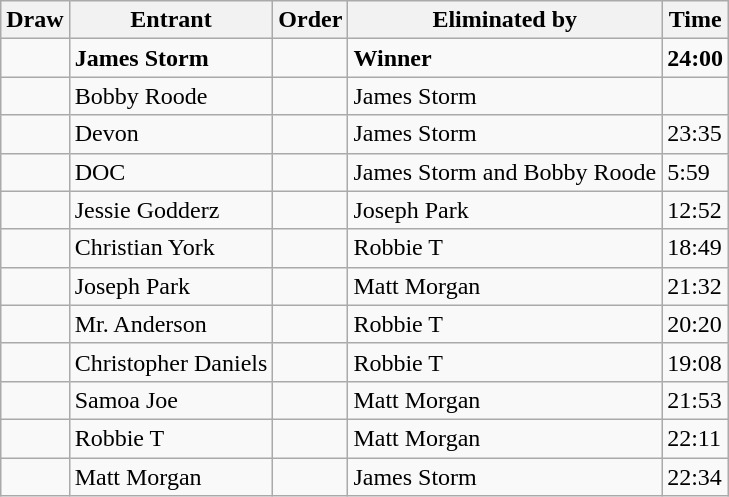<table class="wikitable sortable">
<tr>
<th>Draw</th>
<th>Entrant</th>
<th>Order</th>
<th>Eliminated by</th>
<th>Time</th>
</tr>
<tr>
<td><strong></strong></td>
<td><strong>James Storm</strong></td>
<td><strong></strong></td>
<td><strong>Winner</strong></td>
<td><strong>24:00</strong></td>
</tr>
<tr>
<td></td>
<td>Bobby Roode</td>
<td></td>
<td>James Storm</td>
<td></td>
</tr>
<tr>
<td></td>
<td>Devon</td>
<td></td>
<td>James Storm</td>
<td>23:35</td>
</tr>
<tr>
<td></td>
<td>DOC</td>
<td></td>
<td>James Storm and Bobby Roode</td>
<td>5:59</td>
</tr>
<tr>
<td></td>
<td>Jessie Godderz</td>
<td></td>
<td>Joseph Park</td>
<td>12:52</td>
</tr>
<tr>
<td></td>
<td>Christian York</td>
<td></td>
<td>Robbie T</td>
<td>18:49</td>
</tr>
<tr>
<td></td>
<td>Joseph Park</td>
<td></td>
<td>Matt Morgan</td>
<td>21:32</td>
</tr>
<tr>
<td></td>
<td>Mr. Anderson</td>
<td></td>
<td>Robbie T</td>
<td>20:20</td>
</tr>
<tr>
<td></td>
<td>Christopher Daniels</td>
<td></td>
<td>Robbie T</td>
<td>19:08</td>
</tr>
<tr>
<td></td>
<td>Samoa Joe</td>
<td></td>
<td>Matt Morgan</td>
<td>21:53</td>
</tr>
<tr>
<td></td>
<td>Robbie T</td>
<td></td>
<td>Matt Morgan</td>
<td>22:11</td>
</tr>
<tr>
<td></td>
<td>Matt Morgan</td>
<td></td>
<td>James Storm</td>
<td>22:34</td>
</tr>
</table>
